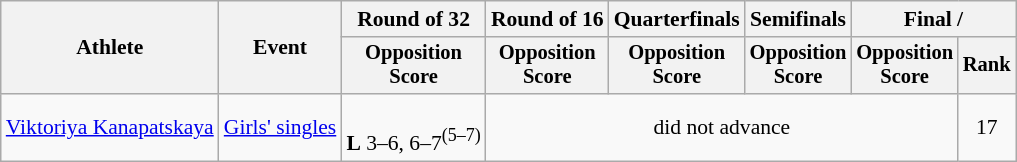<table class=wikitable style="font-size:90%">
<tr>
<th rowspan=2>Athlete</th>
<th rowspan=2>Event</th>
<th>Round of 32</th>
<th>Round of 16</th>
<th>Quarterfinals</th>
<th>Semifinals</th>
<th colspan=2>Final / </th>
</tr>
<tr style="font-size:95%">
<th>Opposition<br>Score</th>
<th>Opposition<br>Score</th>
<th>Opposition<br>Score</th>
<th>Opposition<br>Score</th>
<th>Opposition<br>Score</th>
<th>Rank</th>
</tr>
<tr align=center>
<td align=left><a href='#'>Viktoriya Kanapatskaya</a></td>
<td align=left><a href='#'>Girls' singles</a></td>
<td><br><strong>L</strong> 3–6, 6–7<sup>(5–7)</sup></td>
<td colspan=4>did not advance</td>
<td>17</td>
</tr>
</table>
